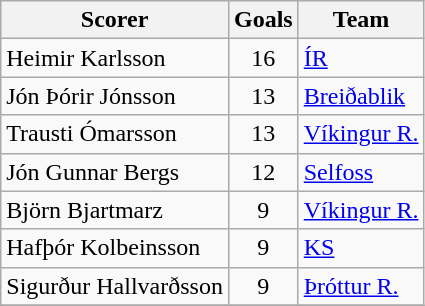<table class="wikitable">
<tr>
<th>Scorer</th>
<th>Goals</th>
<th>Team</th>
</tr>
<tr>
<td> Heimir Karlsson</td>
<td align=center>16</td>
<td><a href='#'>ÍR</a></td>
</tr>
<tr>
<td> Jón Þórir Jónsson</td>
<td align=center>13</td>
<td><a href='#'>Breiðablik</a></td>
</tr>
<tr>
<td> Trausti Ómarsson</td>
<td align=center>13</td>
<td><a href='#'>Víkingur R.</a></td>
</tr>
<tr>
<td> Jón Gunnar Bergs</td>
<td align=center>12</td>
<td><a href='#'>Selfoss</a></td>
</tr>
<tr>
<td> Björn Bjartmarz</td>
<td align=center>9</td>
<td><a href='#'>Víkingur R.</a></td>
</tr>
<tr>
<td> Hafþór Kolbeinsson</td>
<td align=center>9</td>
<td><a href='#'>KS</a></td>
</tr>
<tr>
<td> Sigurður Hallvarðsson</td>
<td align=center>9</td>
<td><a href='#'>Þróttur R.</a></td>
</tr>
<tr>
</tr>
</table>
